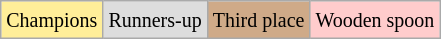<table class="wikitable">
<tr>
<td bgcolor="#FFEE99"><small>Champions</small></td>
<td bgcolor=DDDDDD><small>Runners-up</small></td>
<td bgcolor=CFAA88><small>Third place</small></td>
<td bgcolor="#FFCCCC"><small>Wooden spoon</small></td>
</tr>
</table>
